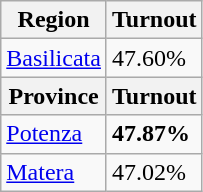<table class="wikitable">
<tr>
<th>Region</th>
<th>Turnout</th>
</tr>
<tr>
<td><a href='#'>Basilicata</a></td>
<td>47.60%</td>
</tr>
<tr>
<th>Province</th>
<th>Turnout</th>
</tr>
<tr>
<td><a href='#'>Potenza</a></td>
<td><strong>47.87%</strong></td>
</tr>
<tr>
<td><a href='#'>Matera</a></td>
<td>47.02%</td>
</tr>
</table>
